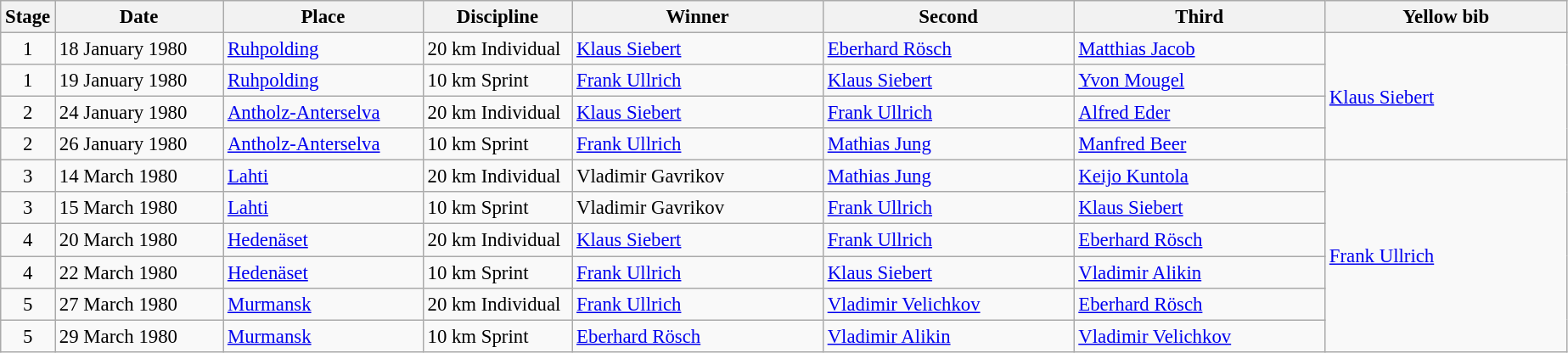<table class="wikitable" style="font-size:95%;">
<tr>
<th width="10">Stage</th>
<th width="125">Date</th>
<th width="150">Place</th>
<th width="110">Discipline</th>
<th width="190">Winner</th>
<th width="190">Second</th>
<th width="190">Third</th>
<th width="183">Yellow bib <br> </th>
</tr>
<tr>
<td align=center>1</td>
<td>18 January 1980</td>
<td> <a href='#'>Ruhpolding</a></td>
<td>20 km Individual</td>
<td> <a href='#'>Klaus Siebert</a></td>
<td> <a href='#'>Eberhard Rösch</a></td>
<td> <a href='#'>Matthias Jacob</a></td>
<td rowspan="4"> <a href='#'>Klaus Siebert</a></td>
</tr>
<tr>
<td align=center>1</td>
<td>19 January 1980</td>
<td> <a href='#'>Ruhpolding</a></td>
<td>10 km Sprint</td>
<td> <a href='#'>Frank Ullrich</a></td>
<td> <a href='#'>Klaus Siebert</a></td>
<td> <a href='#'>Yvon Mougel</a></td>
</tr>
<tr>
<td align=center>2</td>
<td>24 January 1980</td>
<td> <a href='#'>Antholz-Anterselva</a></td>
<td>20 km Individual</td>
<td> <a href='#'>Klaus Siebert</a></td>
<td> <a href='#'>Frank Ullrich</a></td>
<td> <a href='#'>Alfred Eder</a></td>
</tr>
<tr>
<td align=center>2</td>
<td>26 January 1980</td>
<td> <a href='#'>Antholz-Anterselva</a></td>
<td>10 km Sprint</td>
<td> <a href='#'>Frank Ullrich</a></td>
<td> <a href='#'>Mathias Jung</a></td>
<td> <a href='#'>Manfred Beer</a></td>
</tr>
<tr>
<td align=center>3</td>
<td>14 March 1980</td>
<td> <a href='#'>Lahti</a></td>
<td>20 km Individual</td>
<td> Vladimir Gavrikov</td>
<td> <a href='#'>Mathias Jung</a></td>
<td> <a href='#'>Keijo Kuntola</a></td>
<td rowspan="6"> <a href='#'>Frank Ullrich</a></td>
</tr>
<tr>
<td align=center>3</td>
<td>15 March 1980</td>
<td> <a href='#'>Lahti</a></td>
<td>10 km Sprint</td>
<td> Vladimir Gavrikov</td>
<td> <a href='#'>Frank Ullrich</a></td>
<td> <a href='#'>Klaus Siebert</a></td>
</tr>
<tr>
<td align=center>4</td>
<td>20 March 1980</td>
<td> <a href='#'>Hedenäset</a></td>
<td>20 km Individual</td>
<td> <a href='#'>Klaus Siebert</a></td>
<td> <a href='#'>Frank Ullrich</a></td>
<td> <a href='#'>Eberhard Rösch</a></td>
</tr>
<tr>
<td align=center>4</td>
<td>22 March 1980</td>
<td> <a href='#'>Hedenäset</a></td>
<td>10 km Sprint</td>
<td> <a href='#'>Frank Ullrich</a></td>
<td> <a href='#'>Klaus Siebert</a></td>
<td> <a href='#'>Vladimir Alikin</a></td>
</tr>
<tr>
<td align=center>5</td>
<td>27 March 1980</td>
<td> <a href='#'>Murmansk</a></td>
<td>20 km Individual</td>
<td> <a href='#'>Frank Ullrich</a></td>
<td> <a href='#'>Vladimir Velichkov</a></td>
<td> <a href='#'>Eberhard Rösch</a></td>
</tr>
<tr>
<td align=center>5</td>
<td>29 March 1980</td>
<td> <a href='#'>Murmansk</a></td>
<td>10 km Sprint</td>
<td> <a href='#'>Eberhard Rösch</a></td>
<td> <a href='#'>Vladimir Alikin</a></td>
<td> <a href='#'>Vladimir Velichkov</a></td>
</tr>
</table>
